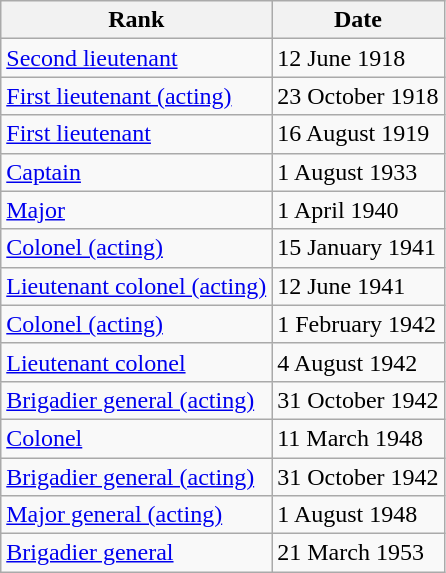<table class="wikitable">
<tr>
<th>Rank</th>
<th>Date</th>
</tr>
<tr>
<td> <a href='#'>Second lieutenant</a></td>
<td>12 June 1918</td>
</tr>
<tr>
<td> <a href='#'>First lieutenant (acting)</a></td>
<td>23 October 1918</td>
</tr>
<tr>
<td> <a href='#'>First lieutenant</a></td>
<td>16 August 1919</td>
</tr>
<tr>
<td> <a href='#'>Captain</a></td>
<td>1 August 1933</td>
</tr>
<tr>
<td> <a href='#'>Major</a></td>
<td>1 April 1940</td>
</tr>
<tr>
<td> <a href='#'>Colonel (acting)</a></td>
<td>15 January 1941</td>
</tr>
<tr>
<td> <a href='#'>Lieutenant colonel (acting)</a></td>
<td>12 June 1941</td>
</tr>
<tr>
<td> <a href='#'>Colonel (acting)</a></td>
<td>1 February 1942</td>
</tr>
<tr>
<td> <a href='#'>Lieutenant colonel</a></td>
<td>4 August 1942</td>
</tr>
<tr>
<td> <a href='#'>Brigadier general (acting)</a></td>
<td>31 October 1942</td>
</tr>
<tr>
<td> <a href='#'>Colonel</a></td>
<td>11 March 1948</td>
</tr>
<tr>
<td> <a href='#'>Brigadier general (acting)</a></td>
<td>31 October 1942</td>
</tr>
<tr>
<td> <a href='#'>Major general (acting)</a></td>
<td>1 August 1948</td>
</tr>
<tr>
<td> <a href='#'>Brigadier general</a></td>
<td>21 March 1953</td>
</tr>
</table>
